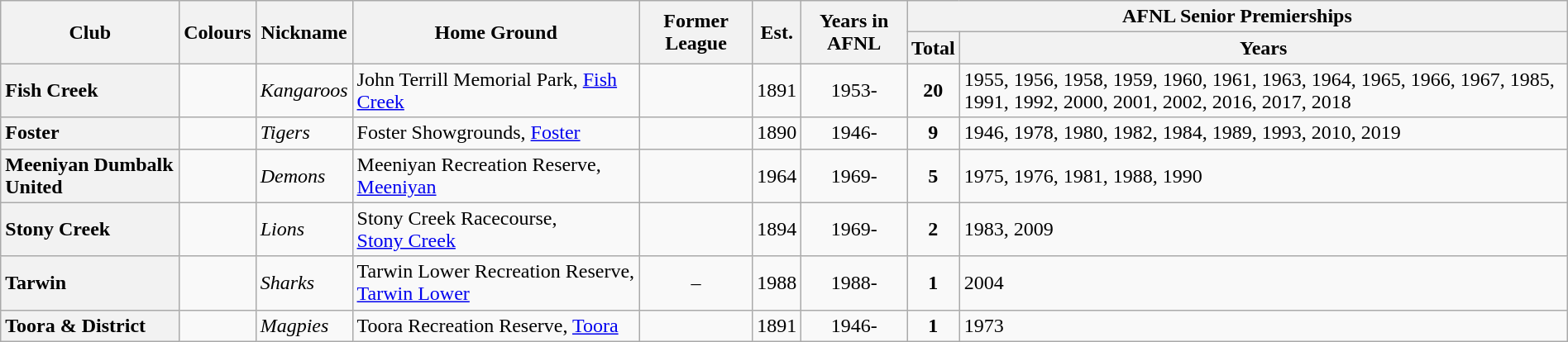<table class="wikitable sortable" style="text-align:center; width:100%">
<tr>
<th rowspan=2>Club</th>
<th rowspan=2 class=unsortable>Colours</th>
<th rowspan=2>Nickname</th>
<th rowspan=2>Home Ground</th>
<th rowspan="2">Former League</th>
<th rowspan="2">Est.</th>
<th rowspan="2">Years in AFNL</th>
<th colspan=2>AFNL Senior Premierships</th>
</tr>
<tr>
<th data-sort-type=number>Total</th>
<th>Years</th>
</tr>
<tr>
<th style="text-align:left">Fish Creek</th>
<td></td>
<td align="left"><em>Kangaroos</em></td>
<td align="left"><span>John Terrill Memorial Park, <a href='#'>Fish Creek</a> </span></td>
<td></td>
<td>1891</td>
<td>1953-</td>
<td><strong>20</strong></td>
<td align="left"><span> 1955, 1956, 1958, 1959, 1960, 1961, 1963, 1964, 1965, 1966, 1967, 1985, 1991, 1992, 2000, 2001, 2002, 2016, 2017, 2018</span></td>
</tr>
<tr>
<th style="text-align:left">Foster</th>
<td></td>
<td align="left"><em>Tigers</em></td>
<td align="left"><span>Foster Showgrounds, <a href='#'>Foster</a></span></td>
<td></td>
<td>1890</td>
<td>1946-</td>
<td><strong>9</strong></td>
<td align="left"><span> 1946, 1978, 1980, 1982, 1984, 1989, 1993, 2010, 2019</span></td>
</tr>
<tr>
<th style="text-align:left">Meeniyan Dumbalk United</th>
<td></td>
<td align="left"><em>Demons</em></td>
<td align="left"><span>Meeniyan Recreation Reserve, <a href='#'>Meeniyan</a> </span></td>
<td></td>
<td>1964</td>
<td>1969-</td>
<td><strong>5</strong></td>
<td align="left"><span> 1975, 1976, 1981, 1988, 1990</span></td>
</tr>
<tr>
<th style="text-align:left">Stony Creek</th>
<td></td>
<td align="left"><em>Lions</em></td>
<td align="left"><span>Stony Creek Racecourse,<br><a href='#'>Stony Creek</a> </span></td>
<td></td>
<td>1894</td>
<td>1969-</td>
<td><strong>2</strong></td>
<td align="left"><span> 1983, 2009 </span></td>
</tr>
<tr>
<th style="text-align:left">Tarwin</th>
<td></td>
<td align="left"><em>Sharks</em></td>
<td align="left"><span>Tarwin Lower Recreation Reserve, <a href='#'>Tarwin Lower</a> </span></td>
<td>–</td>
<td>1988</td>
<td>1988-</td>
<td><strong>1</strong></td>
<td align="left"><span> 2004 </span></td>
</tr>
<tr>
<th style="text-align:left">Toora & District</th>
<td></td>
<td align="left"><em>Magpies</em></td>
<td align="left"><span>Toora Recreation Reserve, <a href='#'>Toora</a> </span></td>
<td></td>
<td>1891</td>
<td>1946-</td>
<td><strong>1</strong></td>
<td align="left"><span>1973 </span></td>
</tr>
</table>
